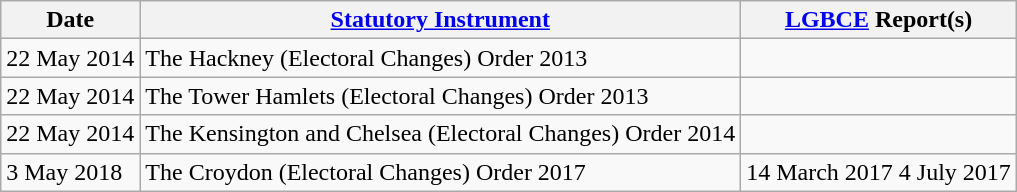<table class="wikitable sortable">
<tr>
<th>Date</th>
<th><a href='#'>Statutory Instrument</a></th>
<th><a href='#'>LGBCE</a> Report(s)</th>
</tr>
<tr>
<td>22 May 2014</td>
<td>The Hackney (Electoral Changes) Order 2013</td>
<td></td>
</tr>
<tr>
<td>22 May 2014</td>
<td>The Tower Hamlets (Electoral Changes) Order 2013</td>
<td></td>
</tr>
<tr>
<td>22 May 2014</td>
<td>The Kensington and Chelsea (Electoral Changes) Order 2014</td>
<td></td>
</tr>
<tr>
<td>3 May 2018</td>
<td>The Croydon (Electoral Changes) Order 2017</td>
<td> 14 March 2017  4 July 2017</td>
</tr>
</table>
